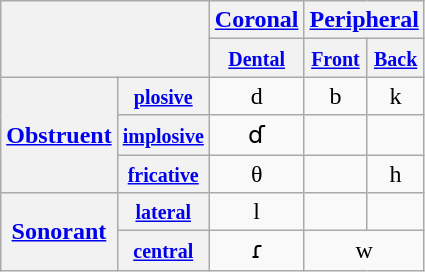<table class="wikitable IPA" style="text-align: center;">
<tr>
<th colspan="2" rowspan="2"></th>
<th><a href='#'>Coronal</a></th>
<th colspan="2"><a href='#'>Peripheral</a></th>
</tr>
<tr>
<th><a href='#'><small>Dental</small></a></th>
<th><a href='#'><small>Front</small></a></th>
<th><a href='#'><small>Back</small></a></th>
</tr>
<tr>
<th rowspan="3"><a href='#'>Obstruent</a></th>
<th><a href='#'><small>plosive</small></a></th>
<td>d</td>
<td>b</td>
<td>k</td>
</tr>
<tr>
<th><a href='#'><small>implosive</small></a></th>
<td>ɗ</td>
<td></td>
<td></td>
</tr>
<tr>
<th><a href='#'><small>fricative</small></a></th>
<td>θ</td>
<td></td>
<td>h</td>
</tr>
<tr>
<th rowspan="2"><a href='#'>Sonorant</a></th>
<th><a href='#'><small>lateral</small></a></th>
<td>l</td>
<td></td>
<td></td>
</tr>
<tr>
<th><a href='#'><small>central</small></a></th>
<td>ɾ</td>
<td colspan="2">w</td>
</tr>
</table>
